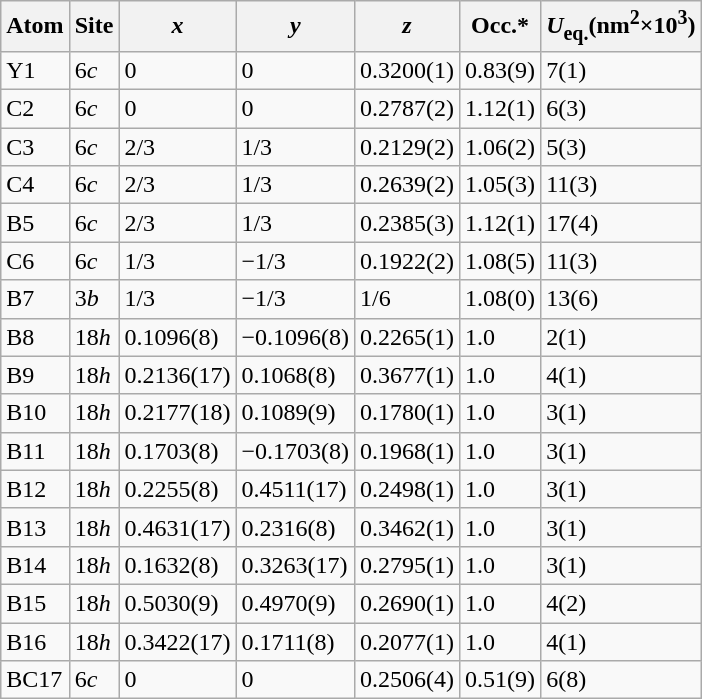<table class="wikitable">
<tr>
<th>Atom</th>
<th>Site</th>
<th><em>x</em></th>
<th><em>y</em></th>
<th><em>z</em></th>
<th>Occ.*</th>
<th><em>U</em><sub>eq.</sub>(nm<sup>2</sup>×10<sup>3</sup>)</th>
</tr>
<tr>
<td>Y1</td>
<td>6<em>c</em></td>
<td>0</td>
<td>0</td>
<td>0.3200(1)</td>
<td>0.83(9)</td>
<td>7(1)</td>
</tr>
<tr>
<td>C2</td>
<td>6<em>c</em></td>
<td>0</td>
<td>0</td>
<td>0.2787(2)</td>
<td>1.12(1)</td>
<td>6(3)</td>
</tr>
<tr>
<td>C3</td>
<td>6<em>c</em></td>
<td>2/3</td>
<td>1/3</td>
<td>0.2129(2)</td>
<td>1.06(2)</td>
<td>5(3)</td>
</tr>
<tr>
<td>C4</td>
<td>6<em>c</em></td>
<td>2/3</td>
<td>1/3</td>
<td>0.2639(2)</td>
<td>1.05(3)</td>
<td>11(3)</td>
</tr>
<tr>
<td>B5</td>
<td>6<em>c</em></td>
<td>2/3</td>
<td>1/3</td>
<td>0.2385(3)</td>
<td>1.12(1)</td>
<td>17(4)</td>
</tr>
<tr>
<td>C6</td>
<td>6<em>c</em></td>
<td>1/3</td>
<td>−1/3</td>
<td>0.1922(2)</td>
<td>1.08(5)</td>
<td>11(3)</td>
</tr>
<tr>
<td>B7</td>
<td>3<em>b</em></td>
<td>1/3</td>
<td>−1/3</td>
<td>1/6</td>
<td>1.08(0)</td>
<td>13(6)</td>
</tr>
<tr>
<td>B8</td>
<td>18<em>h</em></td>
<td>0.1096(8)</td>
<td>−0.1096(8)</td>
<td>0.2265(1)</td>
<td>1.0</td>
<td>2(1)</td>
</tr>
<tr>
<td>B9</td>
<td>18<em>h</em></td>
<td>0.2136(17)</td>
<td>0.1068(8)</td>
<td>0.3677(1)</td>
<td>1.0</td>
<td>4(1)</td>
</tr>
<tr>
<td>B10</td>
<td>18<em>h</em></td>
<td>0.2177(18)</td>
<td>0.1089(9)</td>
<td>0.1780(1)</td>
<td>1.0</td>
<td>3(1)</td>
</tr>
<tr>
<td>B11</td>
<td>18<em>h</em></td>
<td>0.1703(8)</td>
<td>−0.1703(8)</td>
<td>0.1968(1)</td>
<td>1.0</td>
<td>3(1)</td>
</tr>
<tr>
<td>B12</td>
<td>18<em>h</em></td>
<td>0.2255(8)</td>
<td>0.4511(17)</td>
<td>0.2498(1)</td>
<td>1.0</td>
<td>3(1)</td>
</tr>
<tr>
<td>B13</td>
<td>18<em>h</em></td>
<td>0.4631(17)</td>
<td>0.2316(8)</td>
<td>0.3462(1)</td>
<td>1.0</td>
<td>3(1)</td>
</tr>
<tr>
<td>B14</td>
<td>18<em>h</em></td>
<td>0.1632(8)</td>
<td>0.3263(17)</td>
<td>0.2795(1)</td>
<td>1.0</td>
<td>3(1)</td>
</tr>
<tr>
<td>B15</td>
<td>18<em>h</em></td>
<td>0.5030(9)</td>
<td>0.4970(9)</td>
<td>0.2690(1)</td>
<td>1.0</td>
<td>4(2)</td>
</tr>
<tr>
<td>B16</td>
<td>18<em>h</em></td>
<td>0.3422(17)</td>
<td>0.1711(8)</td>
<td>0.2077(1)</td>
<td>1.0</td>
<td>4(1)</td>
</tr>
<tr>
<td>BC17</td>
<td>6<em>c</em></td>
<td>0</td>
<td>0</td>
<td>0.2506(4)</td>
<td>0.51(9)</td>
<td>6(8)</td>
</tr>
</table>
